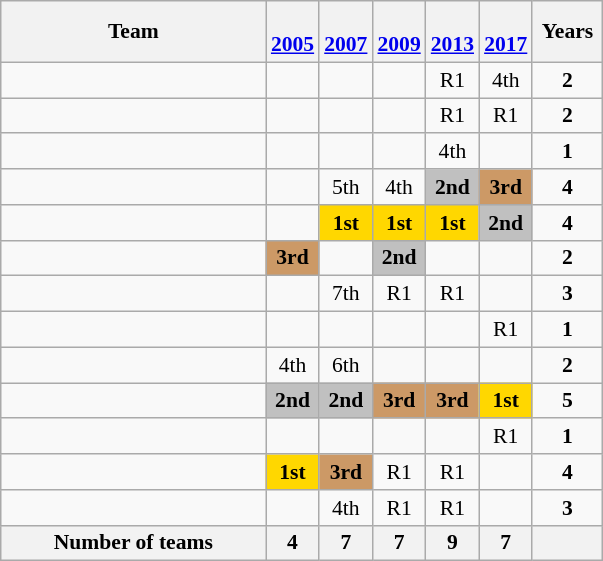<table class="wikitable" style="text-align:center; font-size:90%">
<tr>
<th width=170>Team</th>
<th width=25><br><a href='#'>2005</a></th>
<th width=25><br><a href='#'>2007</a></th>
<th width=25><br><a href='#'>2009</a></th>
<th width=25><br><a href='#'>2013</a></th>
<th width=25><br><a href='#'>2017</a></th>
<th width=40>Years</th>
</tr>
<tr>
<td align=left></td>
<td></td>
<td></td>
<td></td>
<td>R1</td>
<td>4th</td>
<td><strong>2</strong></td>
</tr>
<tr>
<td align=left></td>
<td></td>
<td></td>
<td></td>
<td>R1</td>
<td>R1</td>
<td><strong>2</strong></td>
</tr>
<tr>
<td align=left></td>
<td></td>
<td></td>
<td></td>
<td>4th</td>
<td></td>
<td><strong>1</strong></td>
</tr>
<tr>
<td align=left></td>
<td></td>
<td>5th</td>
<td>4th</td>
<td bgcolor=silver><strong>2nd</strong></td>
<td bgcolor=#cc9966><strong>3rd</strong></td>
<td><strong>4</strong></td>
</tr>
<tr>
<td align=left></td>
<td></td>
<td bgcolor=gold><strong>1st</strong></td>
<td bgcolor=gold><strong>1st</strong></td>
<td bgcolor=gold><strong>1st</strong></td>
<td bgcolor=silver><strong>2nd</strong></td>
<td><strong>4</strong></td>
</tr>
<tr>
<td align=left></td>
<td bgcolor=#cc9966><strong>3rd</strong></td>
<td></td>
<td bgcolor=silver><strong>2nd</strong></td>
<td></td>
<td></td>
<td><strong>2</strong></td>
</tr>
<tr>
<td align=left></td>
<td></td>
<td>7th</td>
<td>R1</td>
<td>R1</td>
<td></td>
<td><strong>3</strong></td>
</tr>
<tr>
<td align=left></td>
<td></td>
<td></td>
<td></td>
<td></td>
<td>R1</td>
<td><strong>1</strong></td>
</tr>
<tr>
<td align=left></td>
<td>4th</td>
<td>6th</td>
<td></td>
<td></td>
<td></td>
<td><strong>2</strong></td>
</tr>
<tr>
<td align=left></td>
<td bgcolor=silver><strong>2nd</strong></td>
<td bgcolor=silver><strong>2nd</strong></td>
<td bgcolor=#cc9966><strong>3rd</strong></td>
<td bgcolor=#cc9966><strong>3rd</strong></td>
<td bgcolor=gold><strong>1st</strong></td>
<td><strong>5</strong></td>
</tr>
<tr>
<td align=left></td>
<td></td>
<td></td>
<td></td>
<td></td>
<td>R1</td>
<td><strong>1</strong></td>
</tr>
<tr>
<td align=left></td>
<td bgcolor=gold><strong>1st</strong></td>
<td bgcolor=#cc9966><strong>3rd</strong></td>
<td>R1</td>
<td>R1</td>
<td></td>
<td><strong>4</strong></td>
</tr>
<tr>
<td align=left></td>
<td></td>
<td>4th</td>
<td>R1</td>
<td>R1</td>
<td></td>
<td><strong>3</strong></td>
</tr>
<tr>
<th>Number of teams</th>
<th>4</th>
<th>7</th>
<th>7</th>
<th>9</th>
<th>7</th>
<th></th>
</tr>
</table>
